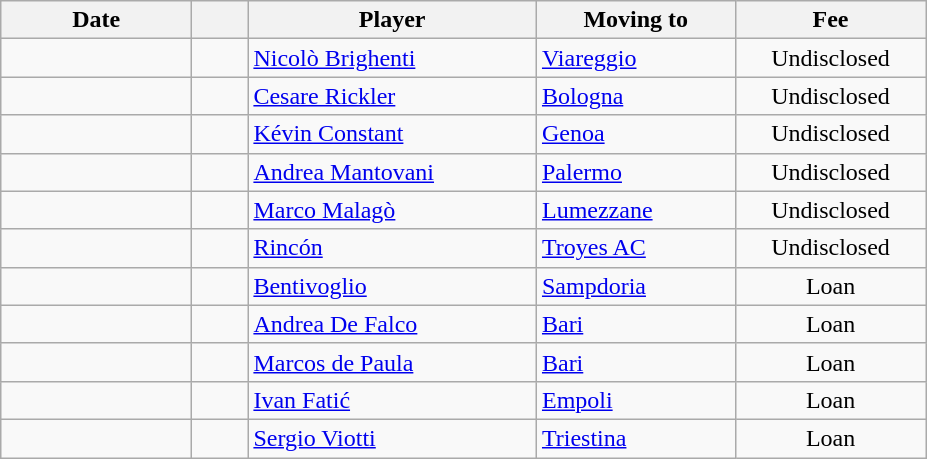<table class="wikitable sortable">
<tr>
<th style="width:120px;">Date</th>
<th style="width:30px;"></th>
<th style="width:185px;">Player</th>
<th style="width:125px;">Moving to</th>
<th style="width:120px;" class="unsortable">Fee</th>
</tr>
<tr>
<td></td>
<td align=center></td>
<td> <a href='#'>Nicolò Brighenti</a></td>
<td> <a href='#'>Viareggio</a></td>
<td align=center>Undisclosed</td>
</tr>
<tr>
<td></td>
<td align=center></td>
<td> <a href='#'>Cesare Rickler</a></td>
<td> <a href='#'>Bologna</a></td>
<td align=center>Undisclosed</td>
</tr>
<tr>
<td></td>
<td align=center></td>
<td> <a href='#'>Kévin Constant</a></td>
<td> <a href='#'>Genoa</a></td>
<td align=center>Undisclosed</td>
</tr>
<tr>
<td></td>
<td align=center></td>
<td> <a href='#'>Andrea Mantovani</a></td>
<td> <a href='#'>Palermo</a></td>
<td align=center>Undisclosed</td>
</tr>
<tr>
<td></td>
<td align=center></td>
<td> <a href='#'>Marco Malagò</a></td>
<td> <a href='#'>Lumezzane</a></td>
<td align=center>Undisclosed</td>
</tr>
<tr>
<td></td>
<td align=center></td>
<td> <a href='#'>Rincón</a></td>
<td> <a href='#'>Troyes AC</a></td>
<td align=center>Undisclosed</td>
</tr>
<tr>
<td></td>
<td align=center></td>
<td> <a href='#'>Bentivoglio</a></td>
<td> <a href='#'>Sampdoria</a></td>
<td align=center>Loan</td>
</tr>
<tr>
<td></td>
<td align=center></td>
<td> <a href='#'>Andrea De Falco</a></td>
<td> <a href='#'>Bari</a></td>
<td align=center>Loan</td>
</tr>
<tr>
<td></td>
<td align=center></td>
<td> <a href='#'>Marcos de Paula</a></td>
<td> <a href='#'>Bari</a></td>
<td align=center>Loan</td>
</tr>
<tr>
<td></td>
<td align=center></td>
<td> <a href='#'>Ivan Fatić</a></td>
<td> <a href='#'>Empoli</a></td>
<td align=center>Loan</td>
</tr>
<tr>
<td></td>
<td align=center></td>
<td> <a href='#'>Sergio Viotti</a></td>
<td> <a href='#'>Triestina</a></td>
<td align=center>Loan</td>
</tr>
</table>
